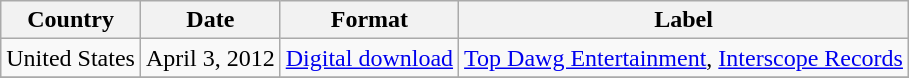<table class="wikitable">
<tr>
<th>Country</th>
<th>Date</th>
<th>Format</th>
<th>Label</th>
</tr>
<tr>
<td rowspan="1">United States</td>
<td>April 3, 2012</td>
<td><a href='#'>Digital download</a></td>
<td rowspan="1"><a href='#'>Top Dawg Entertainment</a>, <a href='#'>Interscope Records</a></td>
</tr>
<tr>
</tr>
</table>
